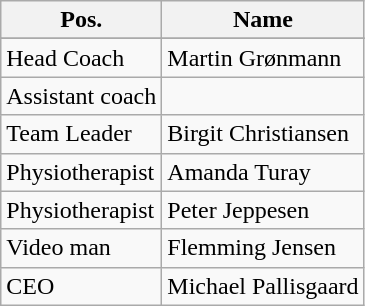<table class="wikitable" style="text-align: left;">
<tr>
<th valign=center>Pos.</th>
<th>Name</th>
</tr>
<tr>
</tr>
<tr>
<td>Head Coach</td>
<td> Martin Grønmann</td>
</tr>
<tr>
<td>Assistant coach</td>
<td></td>
</tr>
<tr>
<td>Team Leader</td>
<td> Birgit Christiansen</td>
</tr>
<tr>
<td>Physiotherapist</td>
<td> Amanda Turay</td>
</tr>
<tr>
<td>Physiotherapist</td>
<td> Peter Jeppesen</td>
</tr>
<tr>
<td>Video man</td>
<td> Flemming Jensen</td>
</tr>
<tr>
<td>CEO</td>
<td> Michael Pallisgaard</td>
</tr>
</table>
